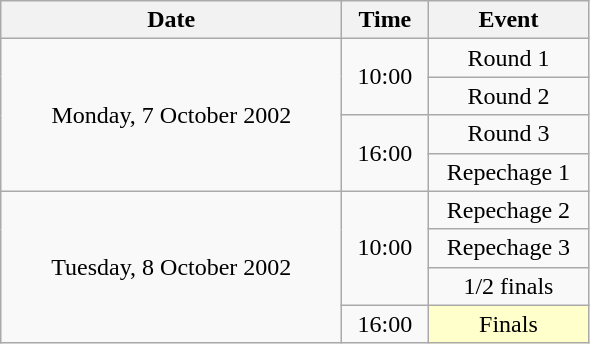<table class = "wikitable" style="text-align:center;">
<tr>
<th width=220>Date</th>
<th width=50>Time</th>
<th width=100>Event</th>
</tr>
<tr>
<td rowspan=4>Monday, 7 October 2002</td>
<td rowspan=2>10:00</td>
<td>Round 1</td>
</tr>
<tr>
<td>Round 2</td>
</tr>
<tr>
<td rowspan=2>16:00</td>
<td>Round 3</td>
</tr>
<tr>
<td>Repechage 1</td>
</tr>
<tr>
<td rowspan=4>Tuesday, 8 October 2002</td>
<td rowspan=3>10:00</td>
<td>Repechage 2</td>
</tr>
<tr>
<td>Repechage 3</td>
</tr>
<tr>
<td>1/2 finals</td>
</tr>
<tr>
<td>16:00</td>
<td bgcolor=ffffcc>Finals</td>
</tr>
</table>
